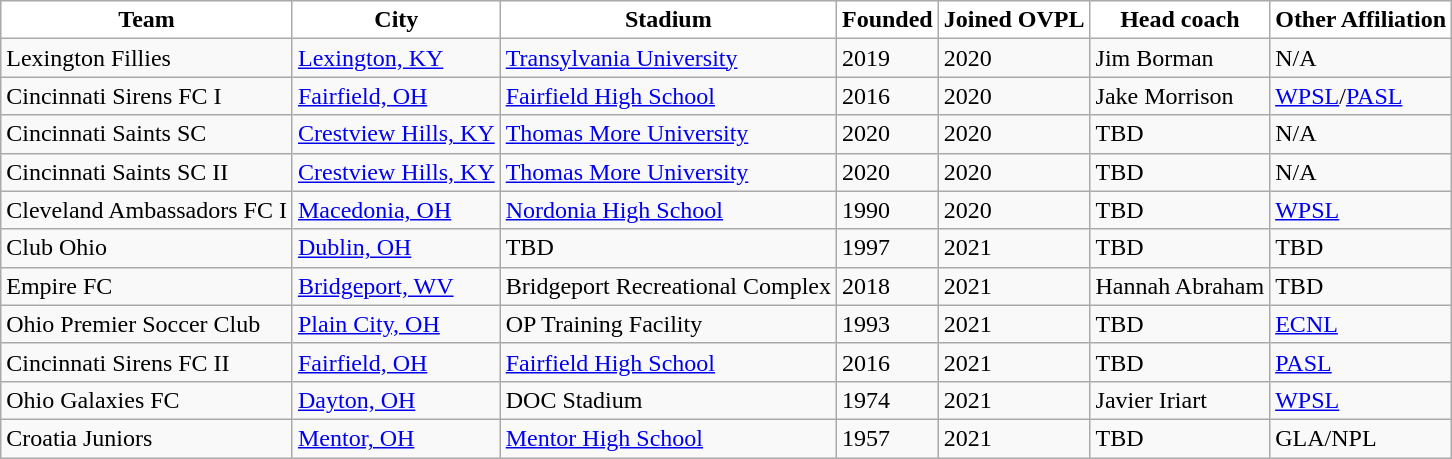<table class="wikitable sortable" style="text-align:left">
<tr>
<th style="background:white">Team</th>
<th style="background:white">City</th>
<th style="background:white">Stadium</th>
<th style="background:white">Founded</th>
<th style="background:white">Joined OVPL</th>
<th style="background:white">Head coach</th>
<th style="background:white">Other Affiliation</th>
</tr>
<tr>
<td>Lexington Fillies</td>
<td><a href='#'>Lexington, KY</a></td>
<td><a href='#'>Transylvania University</a></td>
<td>2019</td>
<td>2020</td>
<td>Jim Borman</td>
<td>N/A</td>
</tr>
<tr>
<td>Cincinnati Sirens FC I</td>
<td><a href='#'>Fairfield, OH</a></td>
<td><a href='#'>Fairfield High School</a></td>
<td>2016</td>
<td>2020</td>
<td>Jake Morrison</td>
<td><a href='#'>WPSL</a>/<a href='#'>PASL</a></td>
</tr>
<tr>
<td>Cincinnati Saints SC</td>
<td><a href='#'>Crestview Hills, KY</a></td>
<td><a href='#'>Thomas More University</a></td>
<td>2020</td>
<td>2020</td>
<td>TBD</td>
<td>N/A</td>
</tr>
<tr>
<td>Cincinnati Saints SC II</td>
<td><a href='#'>Crestview Hills, KY</a></td>
<td><a href='#'>Thomas More University</a></td>
<td>2020</td>
<td>2020</td>
<td>TBD</td>
<td>N/A</td>
</tr>
<tr>
<td>Cleveland Ambassadors FC I</td>
<td><a href='#'>Macedonia, OH</a></td>
<td><a href='#'>Nordonia High School</a></td>
<td>1990</td>
<td>2020</td>
<td>TBD</td>
<td><a href='#'>WPSL</a></td>
</tr>
<tr>
<td>Club Ohio</td>
<td><a href='#'>Dublin, OH</a></td>
<td>TBD</td>
<td>1997</td>
<td>2021</td>
<td>TBD</td>
<td>TBD</td>
</tr>
<tr>
<td>Empire FC</td>
<td><a href='#'>Bridgeport, WV</a></td>
<td>Bridgeport Recreational Complex</td>
<td>2018</td>
<td>2021</td>
<td>Hannah Abraham</td>
<td>TBD</td>
</tr>
<tr>
<td>Ohio Premier Soccer Club</td>
<td><a href='#'>Plain City, OH</a></td>
<td>OP Training Facility</td>
<td>1993</td>
<td>2021</td>
<td>TBD</td>
<td><a href='#'>ECNL</a></td>
</tr>
<tr>
<td>Cincinnati Sirens FC II</td>
<td><a href='#'>Fairfield, OH</a></td>
<td><a href='#'>Fairfield High School</a></td>
<td>2016</td>
<td>2021</td>
<td>TBD</td>
<td><a href='#'>PASL</a></td>
</tr>
<tr>
<td>Ohio Galaxies FC</td>
<td><a href='#'>Dayton, OH</a></td>
<td>DOC Stadium</td>
<td>1974</td>
<td>2021</td>
<td>Javier Iriart</td>
<td><a href='#'>WPSL</a></td>
</tr>
<tr>
<td>Croatia Juniors</td>
<td><a href='#'>Mentor, OH</a></td>
<td><a href='#'>Mentor High School</a></td>
<td>1957</td>
<td>2021</td>
<td>TBD</td>
<td>GLA/NPL</td>
</tr>
</table>
